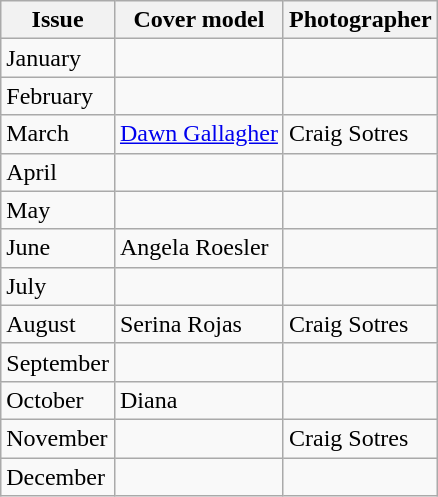<table class="wikitable">
<tr>
<th>Issue</th>
<th>Cover model</th>
<th>Photographer</th>
</tr>
<tr>
<td>January</td>
<td></td>
<td></td>
</tr>
<tr>
<td>February</td>
<td></td>
<td></td>
</tr>
<tr>
<td>March</td>
<td><a href='#'>Dawn Gallagher</a></td>
<td>Craig Sotres</td>
</tr>
<tr>
<td>April</td>
<td></td>
<td></td>
</tr>
<tr>
<td>May</td>
<td></td>
<td></td>
</tr>
<tr>
<td>June</td>
<td>Angela Roesler</td>
<td></td>
</tr>
<tr>
<td>July</td>
<td></td>
<td></td>
</tr>
<tr>
<td>August</td>
<td>Serina Rojas</td>
<td>Craig Sotres</td>
</tr>
<tr>
<td>September</td>
<td></td>
<td></td>
</tr>
<tr>
<td>October</td>
<td>Diana</td>
<td></td>
</tr>
<tr>
<td>November</td>
<td></td>
<td>Craig Sotres</td>
</tr>
<tr>
<td>December</td>
<td></td>
<td></td>
</tr>
</table>
